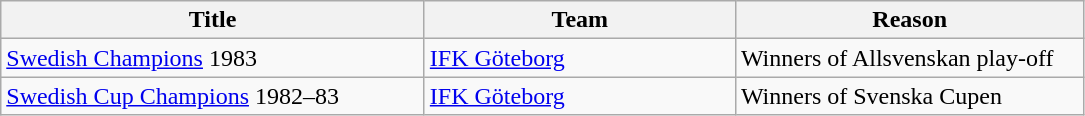<table class="wikitable" style="text-align: left">
<tr>
<th style="width: 275px;">Title</th>
<th style="width: 200px;">Team</th>
<th style="width: 225px;">Reason</th>
</tr>
<tr>
<td><a href='#'>Swedish Champions</a> 1983</td>
<td><a href='#'>IFK Göteborg</a></td>
<td>Winners of Allsvenskan play-off</td>
</tr>
<tr>
<td><a href='#'>Swedish Cup Champions</a> 1982–83</td>
<td><a href='#'>IFK Göteborg</a></td>
<td>Winners of Svenska Cupen</td>
</tr>
</table>
